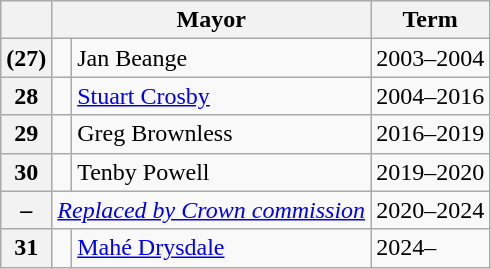<table class="wikitable">
<tr>
<th></th>
<th colspan="2">Mayor</th>
<th>Term</th>
</tr>
<tr>
<th scope="row" align="center">(27)</th>
<td></td>
<td>Jan Beange</td>
<td>2003–2004</td>
</tr>
<tr>
<th scope="row" align="center">28</th>
<td></td>
<td><a href='#'>Stuart Crosby</a></td>
<td>2004–2016</td>
</tr>
<tr>
<th scope="row" align="center">29</th>
<td></td>
<td>Greg Brownless</td>
<td>2016–2019</td>
</tr>
<tr>
<th scope="row" align="center">30</th>
<td></td>
<td>Tenby Powell</td>
<td>2019–2020</td>
</tr>
<tr>
<th scope="row">–</th>
<td colspan="2"><em><a href='#'>Replaced by Crown commission</a></em></td>
<td>2020–2024</td>
</tr>
<tr>
<th scope="row" align="center">31</th>
<td></td>
<td><a href='#'>Mahé Drysdale</a></td>
<td>2024–</td>
</tr>
</table>
